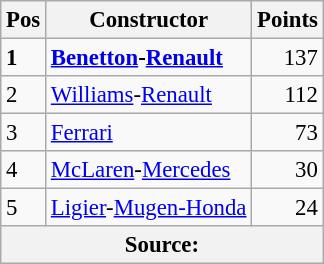<table class="wikitable" style="font-size: 95%;">
<tr>
<th>Pos</th>
<th>Constructor</th>
<th>Points</th>
</tr>
<tr>
<td><strong>1</strong></td>
<td> <strong><a href='#'>Benetton</a>-<a href='#'>Renault</a></strong></td>
<td align="right">137</td>
</tr>
<tr>
<td>2</td>
<td> <a href='#'>Williams</a>-<a href='#'>Renault</a></td>
<td align="right">112</td>
</tr>
<tr>
<td>3</td>
<td> <a href='#'>Ferrari</a></td>
<td align="right">73</td>
</tr>
<tr>
<td>4</td>
<td> <a href='#'>McLaren</a>-<a href='#'>Mercedes</a></td>
<td align="right">30</td>
</tr>
<tr>
<td>5</td>
<td> <a href='#'>Ligier</a>-<a href='#'>Mugen-Honda</a></td>
<td align="right">24</td>
</tr>
<tr>
<th colspan=3>Source:</th>
</tr>
</table>
